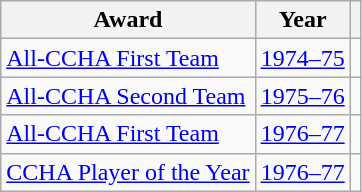<table class="wikitable">
<tr>
<th>Award</th>
<th>Year</th>
<th></th>
</tr>
<tr>
<td><a href='#'>All-CCHA First Team</a></td>
<td><a href='#'>1974–75</a></td>
<td></td>
</tr>
<tr>
<td><a href='#'>All-CCHA Second Team</a></td>
<td><a href='#'>1975–76</a></td>
<td></td>
</tr>
<tr>
<td><a href='#'>All-CCHA First Team</a></td>
<td><a href='#'>1976–77</a></td>
<td></td>
</tr>
<tr>
<td><a href='#'>CCHA Player of the Year</a></td>
<td><a href='#'>1976–77</a></td>
<td></td>
</tr>
</table>
